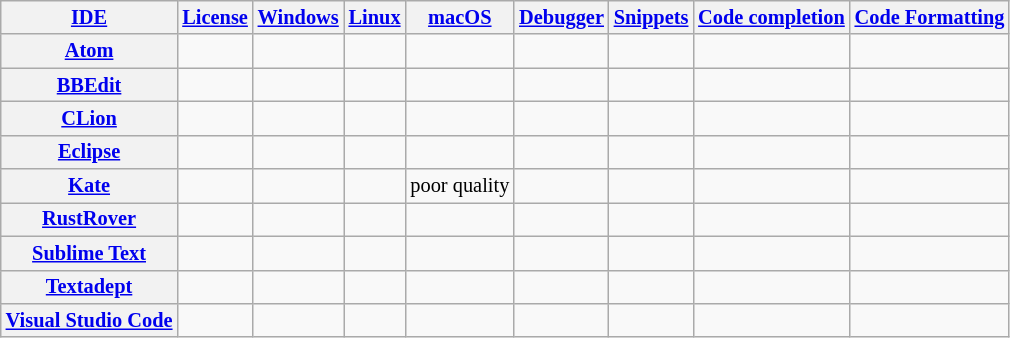<table class="wikitable sortable sort-under" style="font-size: 85%; text-align: center; width: auto;">
<tr>
<th><a href='#'>IDE</a></th>
<th><a href='#'>License</a></th>
<th><a href='#'>Windows</a></th>
<th><a href='#'>Linux</a></th>
<th><a href='#'>macOS</a></th>
<th><a href='#'>Debugger</a></th>
<th><a href='#'>Snippets</a></th>
<th><a href='#'>Code completion</a></th>
<th><a href='#'>Code Formatting</a></th>
</tr>
<tr>
<th><a href='#'>Atom</a></th>
<td></td>
<td></td>
<td></td>
<td></td>
<td></td>
<td></td>
<td></td>
<td></td>
</tr>
<tr>
<th><a href='#'>BBEdit</a></th>
<td></td>
<td></td>
<td></td>
<td></td>
<td></td>
<td></td>
<td></td>
<td></td>
</tr>
<tr>
<th><a href='#'>CLion</a></th>
<td></td>
<td></td>
<td></td>
<td></td>
<td></td>
<td></td>
<td></td>
<td></td>
</tr>
<tr>
<th><a href='#'>Eclipse</a></th>
<td></td>
<td></td>
<td></td>
<td></td>
<td></td>
<td></td>
<td></td>
<td></td>
</tr>
<tr>
<th><a href='#'>Kate</a></th>
<td></td>
<td></td>
<td></td>
<td>poor quality</td>
<td></td>
<td></td>
<td></td>
<td></td>
</tr>
<tr>
<th><a href='#'>RustRover</a></th>
<td></td>
<td></td>
<td></td>
<td></td>
<td></td>
<td></td>
<td></td>
<td></td>
</tr>
<tr>
<th><a href='#'>Sublime Text</a></th>
<td></td>
<td></td>
<td></td>
<td></td>
<td></td>
<td></td>
<td></td>
<td></td>
</tr>
<tr>
<th><a href='#'>Textadept</a></th>
<td></td>
<td></td>
<td></td>
<td></td>
<td></td>
<td></td>
<td></td>
<td></td>
</tr>
<tr>
<th><a href='#'>Visual Studio Code</a></th>
<td></td>
<td></td>
<td></td>
<td></td>
<td></td>
<td></td>
<td></td>
<td></td>
</tr>
</table>
